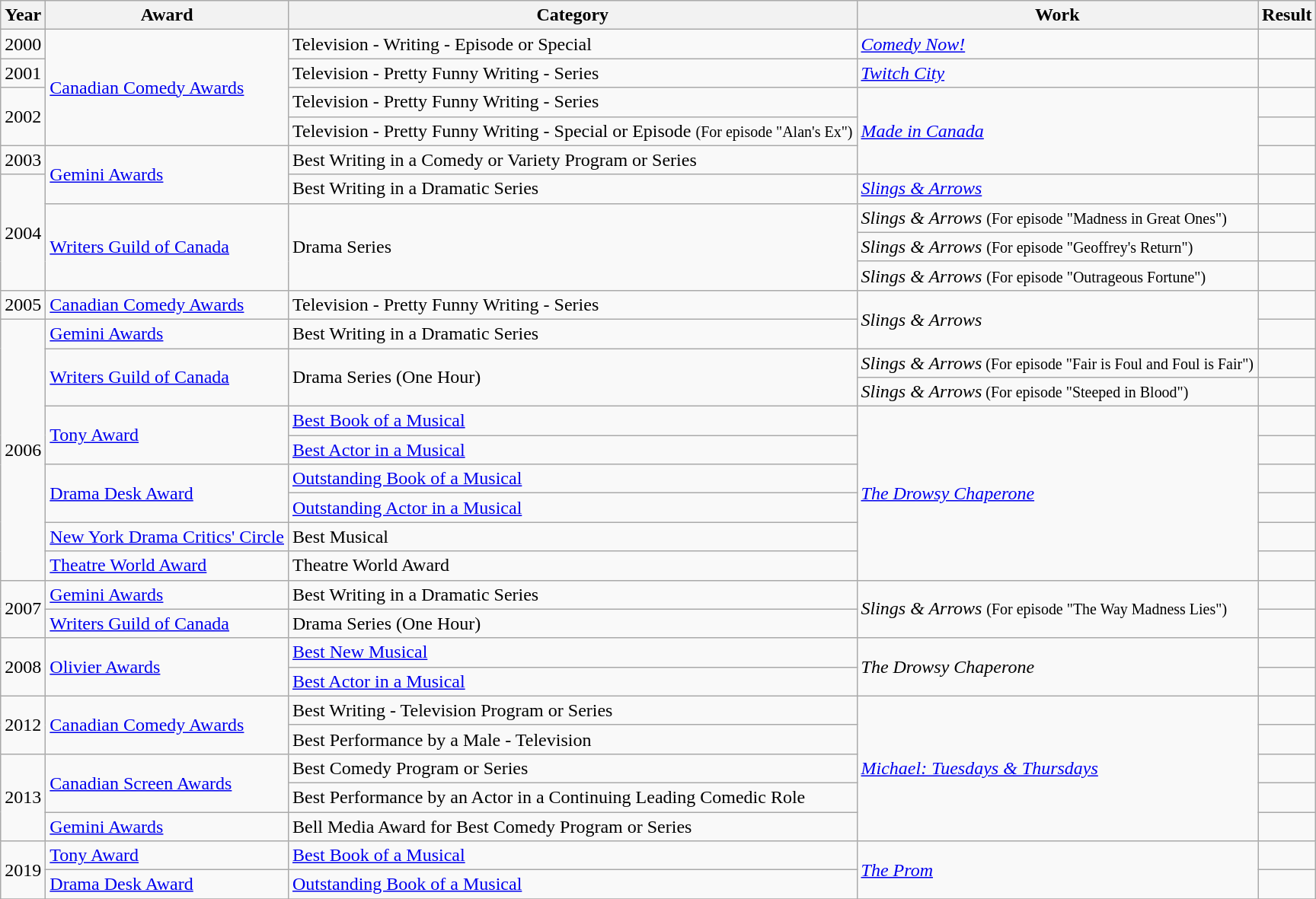<table class="wikitable">
<tr>
<th>Year</th>
<th>Award</th>
<th>Category</th>
<th>Work</th>
<th>Result</th>
</tr>
<tr>
<td>2000</td>
<td rowspan=4><a href='#'>Canadian Comedy Awards</a></td>
<td>Television - Writing - Episode or Special</td>
<td><em><a href='#'>Comedy Now!</a></em></td>
<td></td>
</tr>
<tr>
<td>2001</td>
<td>Television - Pretty Funny Writing - Series</td>
<td><em><a href='#'>Twitch City</a></em></td>
<td></td>
</tr>
<tr>
<td rowspan=2>2002</td>
<td>Television - Pretty Funny Writing - Series</td>
<td rowspan=3><em><a href='#'>Made in Canada</a></em></td>
<td></td>
</tr>
<tr>
<td>Television - Pretty Funny Writing - Special or Episode <small>(For episode "Alan's Ex")</small></td>
<td></td>
</tr>
<tr>
<td>2003</td>
<td rowspan=2><a href='#'>Gemini Awards</a></td>
<td>Best Writing in a Comedy or Variety Program or Series</td>
<td></td>
</tr>
<tr>
<td rowspan=4>2004</td>
<td>Best Writing in a Dramatic Series</td>
<td><em><a href='#'>Slings & Arrows</a></em></td>
<td></td>
</tr>
<tr>
<td rowspan=3><a href='#'>Writers Guild of Canada</a></td>
<td rowspan=3>Drama Series</td>
<td><em>Slings & Arrows</em> <small>(For episode "Madness in Great Ones")</small></td>
<td></td>
</tr>
<tr>
<td><em>Slings & Arrows</em> <small>(For episode "Geoffrey's Return")</small></td>
<td></td>
</tr>
<tr>
<td><em>Slings & Arrows</em> <small>(For episode "Outrageous Fortune")</small></td>
<td></td>
</tr>
<tr>
<td>2005</td>
<td><a href='#'>Canadian Comedy Awards</a></td>
<td>Television - Pretty Funny Writing - Series</td>
<td rowspan=2><em>Slings & Arrows</em></td>
<td></td>
</tr>
<tr>
<td rowspan=9>2006</td>
<td><a href='#'>Gemini Awards</a></td>
<td>Best Writing in a Dramatic Series</td>
<td></td>
</tr>
<tr>
<td rowspan=2><a href='#'>Writers Guild of Canada</a></td>
<td rowspan=2>Drama Series (One Hour)</td>
<td><em>Slings & Arrows</em><small> (For episode "Fair is Foul and Foul is Fair")</small></td>
<td></td>
</tr>
<tr>
<td><em>Slings & Arrows</em><small> (For episode "Steeped in Blood")</small></td>
<td></td>
</tr>
<tr>
<td rowspan=2><a href='#'>Tony Award</a></td>
<td><a href='#'>Best Book of a Musical</a></td>
<td rowspan=6><em><a href='#'>The Drowsy Chaperone</a></em></td>
<td></td>
</tr>
<tr>
<td><a href='#'>Best Actor in a Musical</a></td>
<td></td>
</tr>
<tr>
<td rowspan=2><a href='#'>Drama Desk Award</a></td>
<td><a href='#'>Outstanding Book of a Musical</a></td>
<td></td>
</tr>
<tr>
<td><a href='#'>Outstanding Actor in a Musical</a></td>
<td></td>
</tr>
<tr>
<td><a href='#'>New York Drama Critics' Circle</a></td>
<td>Best Musical</td>
<td></td>
</tr>
<tr>
<td><a href='#'>Theatre World Award</a></td>
<td>Theatre World Award</td>
<td></td>
</tr>
<tr>
<td rowspan=2>2007</td>
<td><a href='#'>Gemini Awards</a></td>
<td>Best Writing in a Dramatic Series</td>
<td rowspan=2><em>Slings & Arrows</em> <small>(For episode "The Way Madness Lies")</small></td>
<td></td>
</tr>
<tr>
<td><a href='#'>Writers Guild of Canada</a></td>
<td>Drama Series (One Hour)</td>
<td></td>
</tr>
<tr>
<td rowspan="2">2008</td>
<td rowspan="2"><a href='#'>Olivier Awards</a></td>
<td><a href='#'>Best New Musical</a></td>
<td rowspan="2"><em>The Drowsy Chaperone</em></td>
<td></td>
</tr>
<tr>
<td><a href='#'>Best Actor in a Musical</a></td>
<td></td>
</tr>
<tr>
<td rowspan=2>2012</td>
<td rowspan=2><a href='#'>Canadian Comedy Awards</a></td>
<td>Best Writing - Television Program or Series</td>
<td rowspan=5><em><a href='#'>Michael: Tuesdays & Thursdays</a></em></td>
<td></td>
</tr>
<tr>
<td>Best Performance by a Male - Television</td>
<td></td>
</tr>
<tr>
<td rowspan=3>2013</td>
<td rowspan=2><a href='#'>Canadian Screen Awards</a></td>
<td>Best Comedy Program or Series</td>
<td></td>
</tr>
<tr>
<td>Best Performance by an Actor in a Continuing Leading Comedic Role</td>
<td></td>
</tr>
<tr>
<td><a href='#'>Gemini Awards</a></td>
<td>Bell Media Award for Best Comedy Program or Series</td>
<td></td>
</tr>
<tr>
<td rowspan=2>2019</td>
<td><a href='#'>Tony Award</a></td>
<td><a href='#'>Best Book of a Musical</a></td>
<td rowspan=2><em><a href='#'>The Prom</a></em></td>
<td></td>
</tr>
<tr>
<td><a href='#'>Drama Desk Award</a></td>
<td><a href='#'>Outstanding Book of a Musical</a></td>
<td></td>
</tr>
<tr>
</tr>
</table>
